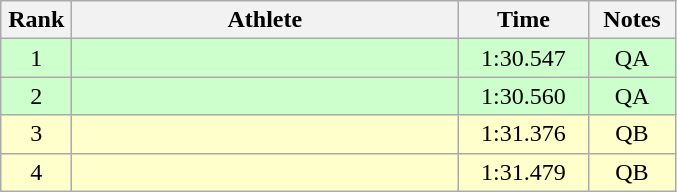<table class=wikitable style="text-align:center">
<tr>
<th width=40>Rank</th>
<th width=250>Athlete</th>
<th width=80>Time</th>
<th width=50>Notes</th>
</tr>
<tr bgcolor="ccffcc">
<td>1</td>
<td align=left></td>
<td>1:30.547</td>
<td>QA</td>
</tr>
<tr bgcolor="ccffcc">
<td>2</td>
<td align=left></td>
<td>1:30.560</td>
<td>QA</td>
</tr>
<tr bgcolor="ffffcc">
<td>3</td>
<td align=left></td>
<td>1:31.376</td>
<td>QB</td>
</tr>
<tr bgcolor="ffffcc">
<td>4</td>
<td align=left></td>
<td>1:31.479</td>
<td>QB</td>
</tr>
</table>
